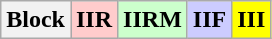<table class="wikitable" style="text-align:center">
<tr>
<th>Block</th>
<th style="background-color:#fcc">IIR</th>
<th style="background-color:#cfc">IIRM</th>
<th style="background-color:#ccf">IIF</th>
<th style="background-color:yellow">III</th>
</tr>
</table>
